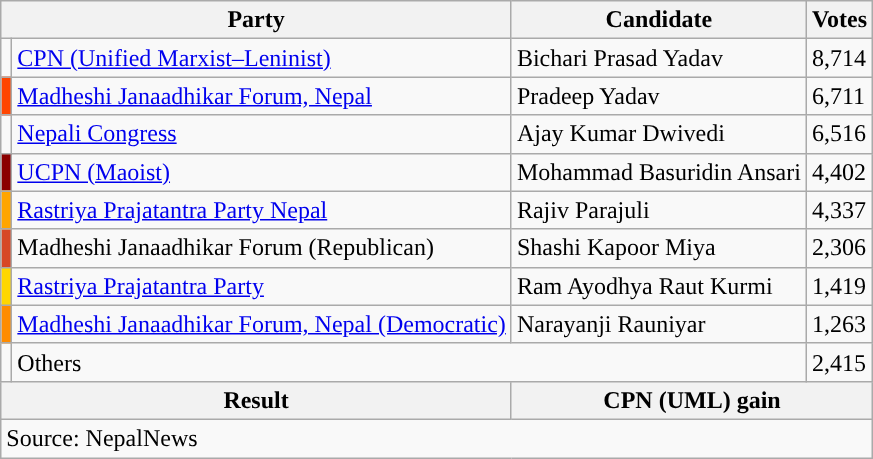<table class="wikitable">
<tr>
<th colspan="2">Party</th>
<th>Candidate</th>
<th>Votes</th>
</tr>
<tr>
<td style="background-color:"></td>
<td><a href='#'>CPN (Unified Marxist–Leninist)</a></td>
<td>Bichari Prasad Yadav</td>
<td>8,714</td>
</tr>
<tr>
<td style="background-color:orangered"></td>
<td><a href='#'>Madheshi Janaadhikar Forum, Nepal</a></td>
<td>Pradeep Yadav</td>
<td>6,711</td>
</tr>
<tr>
<td style="background-color:"></td>
<td><a href='#'>Nepali Congress</a></td>
<td>Ajay Kumar Dwivedi</td>
<td>6,516</td>
</tr>
<tr>
<td style="background-color:darkred"></td>
<td><a href='#'>UCPN (Maoist)</a></td>
<td>Mohammad Basuridin Ansari</td>
<td>4,402</td>
</tr>
<tr>
<td style="background-color:orange"></td>
<td><a href='#'>Rastriya Prajatantra Party Nepal</a></td>
<td>Rajiv Parajuli</td>
<td>4,337</td>
</tr>
<tr>
<td style="background-color:#D74826"></td>
<td>Madheshi Janaadhikar Forum (Republican)</td>
<td>Shashi Kapoor Miya</td>
<td>2,306</td>
</tr>
<tr>
<td style="background-color:gold"></td>
<td><a href='#'>Rastriya Prajatantra Party</a></td>
<td>Ram Ayodhya Raut Kurmi</td>
<td>1,419</td>
</tr>
<tr>
<td style="background-color:darkorange"></td>
<td><a href='#'>Madheshi Janaadhikar Forum, Nepal (Democratic)</a></td>
<td>Narayanji Rauniyar</td>
<td>1,263</td>
</tr>
<tr>
<td></td>
<td colspan="2">Others</td>
<td>2,415</td>
</tr>
<tr>
<th colspan="2">Result</th>
<th colspan="2">CPN (UML) gain</th>
</tr>
<tr>
<td colspan="4">Source: NepalNews</td>
</tr>
</table>
